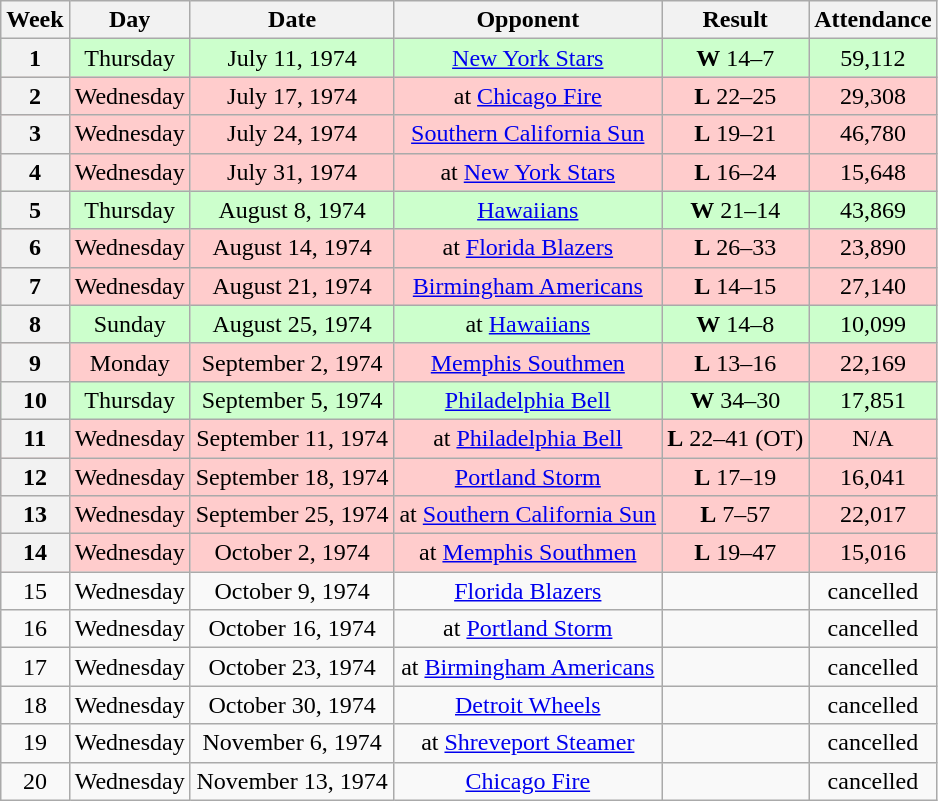<table class="wikitable">
<tr>
<th>Week</th>
<th>Day</th>
<th>Date</th>
<th>Opponent</th>
<th>Result</th>
<th>Attendance</th>
</tr>
<tr --- align="center" bgcolor="#CCFFCC">
<th>1</th>
<td>Thursday</td>
<td>July 11, 1974</td>
<td><a href='#'>New York Stars</a></td>
<td><strong>W</strong>  14–7</td>
<td>59,112</td>
</tr>
<tr --- align="center" bgcolor="#FFCCCC">
<th>2</th>
<td>Wednesday</td>
<td>July 17, 1974</td>
<td>at <a href='#'>Chicago Fire</a></td>
<td><strong>L</strong>  22–25</td>
<td>29,308</td>
</tr>
<tr --- align="center" bgcolor="#FFCCCC">
<th>3</th>
<td>Wednesday</td>
<td>July 24, 1974</td>
<td><a href='#'>Southern California Sun</a></td>
<td><strong>L</strong>  19–21</td>
<td>46,780</td>
</tr>
<tr --- align="center" bgcolor="#FFCCCC">
<th>4</th>
<td>Wednesday</td>
<td>July 31, 1974</td>
<td>at <a href='#'>New York Stars</a></td>
<td><strong>L</strong>  16–24</td>
<td>15,648</td>
</tr>
<tr --- align="center" bgcolor="#CCFFCC">
<th>5</th>
<td>Thursday</td>
<td>August 8, 1974</td>
<td><a href='#'>Hawaiians</a></td>
<td><strong>W</strong>  21–14</td>
<td>43,869</td>
</tr>
<tr --- align="center" bgcolor="#FFCCCC">
<th>6</th>
<td>Wednesday</td>
<td>August 14, 1974</td>
<td>at <a href='#'>Florida Blazers</a></td>
<td><strong>L</strong>  26–33</td>
<td>23,890</td>
</tr>
<tr --- align="center" bgcolor="#FFCCCC">
<th>7</th>
<td>Wednesday</td>
<td>August 21, 1974</td>
<td><a href='#'>Birmingham Americans</a></td>
<td><strong>L</strong>  14–15</td>
<td>27,140</td>
</tr>
<tr --- align="center" bgcolor="#CCFFCC">
<th>8</th>
<td>Sunday</td>
<td>August 25, 1974</td>
<td>at <a href='#'>Hawaiians</a></td>
<td><strong>W</strong>  14–8</td>
<td>10,099</td>
</tr>
<tr --- align="center" bgcolor="#FFCCCC">
<th>9</th>
<td>Monday</td>
<td>September 2, 1974</td>
<td><a href='#'>Memphis Southmen</a></td>
<td><strong>L</strong>  13–16</td>
<td>22,169</td>
</tr>
<tr --- align="center" bgcolor="#CCFFCC">
<th>10</th>
<td>Thursday</td>
<td>September 5, 1974</td>
<td><a href='#'>Philadelphia Bell</a></td>
<td><strong>W</strong>  34–30</td>
<td>17,851</td>
</tr>
<tr --- align="center" bgcolor="#FFCCCC">
<th>11</th>
<td>Wednesday</td>
<td>September 11, 1974</td>
<td>at <a href='#'>Philadelphia Bell</a></td>
<td><strong>L</strong>  22–41 (OT)</td>
<td>N/A</td>
</tr>
<tr --- align="center" bgcolor="#FFCCCC">
<th>12</th>
<td>Wednesday</td>
<td>September 18, 1974</td>
<td><a href='#'>Portland Storm</a></td>
<td><strong>L</strong>  17–19</td>
<td>16,041</td>
</tr>
<tr --- align="center" bgcolor="#FFCCCC">
<th>13</th>
<td>Wednesday</td>
<td>September 25, 1974</td>
<td>at <a href='#'>Southern California Sun</a></td>
<td><strong>L</strong>  7–57</td>
<td>22,017</td>
</tr>
<tr --- align="center" bgcolor="#FFCCCC">
<th>14</th>
<td>Wednesday</td>
<td>October 2, 1974</td>
<td>at <a href='#'>Memphis Southmen</a></td>
<td><strong>L</strong>  19–47</td>
<td>15,016</td>
</tr>
<tr --- align="center">
<td>15</td>
<td>Wednesday</td>
<td>October 9, 1974</td>
<td><a href='#'>Florida Blazers</a></td>
<td></td>
<td>cancelled</td>
</tr>
<tr --- align="center">
<td>16</td>
<td>Wednesday</td>
<td>October 16, 1974</td>
<td>at <a href='#'>Portland Storm</a></td>
<td></td>
<td>cancelled</td>
</tr>
<tr --- align="center">
<td>17</td>
<td>Wednesday</td>
<td>October 23, 1974</td>
<td>at <a href='#'>Birmingham Americans</a></td>
<td></td>
<td>cancelled</td>
</tr>
<tr --- align="center">
<td>18</td>
<td>Wednesday</td>
<td>October 30, 1974</td>
<td><a href='#'>Detroit Wheels</a></td>
<td></td>
<td>cancelled</td>
</tr>
<tr --- align="center">
<td>19</td>
<td>Wednesday</td>
<td>November 6, 1974</td>
<td>at <a href='#'>Shreveport Steamer</a></td>
<td></td>
<td>cancelled</td>
</tr>
<tr --- align="center">
<td>20</td>
<td>Wednesday</td>
<td>November 13, 1974</td>
<td><a href='#'>Chicago Fire</a></td>
<td></td>
<td>cancelled</td>
</tr>
</table>
